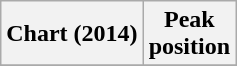<table class="wikitable sortable">
<tr>
<th>Chart (2014)</th>
<th>Peak<br>position</th>
</tr>
<tr>
</tr>
</table>
